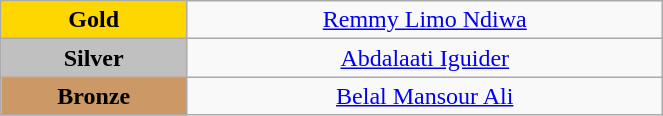<table class="wikitable" style="text-align:center; " width="35%">
<tr>
<td bgcolor="gold"><strong>Gold</strong></td>
<td><a href='#'>Remmy Limo Ndiwa</a><br>  <small><em></em></small></td>
</tr>
<tr>
<td bgcolor="silver"><strong>Silver</strong></td>
<td><a href='#'>Abdalaati Iguider</a><br>  <small><em></em></small></td>
</tr>
<tr>
<td bgcolor="CC9966"><strong>Bronze</strong></td>
<td><a href='#'>Belal Mansour Ali</a><br>  <small><em></em></small></td>
</tr>
</table>
